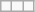<table class="wikitable" style="text-align: center">
<tr>
<td></td>
<td></td>
<td></td>
</tr>
</table>
